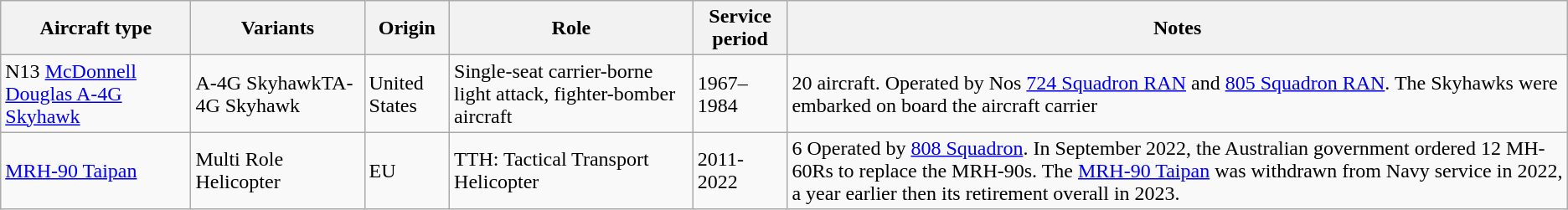<table class="wikitable sortable">
<tr>
<th>Aircraft type</th>
<th>Variants</th>
<th>Origin</th>
<th>Role</th>
<th>Service period</th>
<th>Notes</th>
</tr>
<tr>
<td>N13 <a href='#'>McDonnell Douglas A-4G Skyhawk</a></td>
<td>A-4G SkyhawkTA-4G Skyhawk</td>
<td>United States</td>
<td>Single-seat carrier-borne light attack, fighter-bomber aircraft</td>
<td>1967–1984</td>
<td>20 aircraft. Operated by Nos <a href='#'>724 Squadron RAN</a> and <a href='#'>805 Squadron RAN</a>. The Skyhawks were embarked on board the aircraft carrier </td>
</tr>
<tr>
<td><a href='#'>MRH-90 Taipan</a></td>
<td>Multi Role Helicopter</td>
<td>EU</td>
<td>TTH: Tactical Transport Helicopter</td>
<td>2011-2022</td>
<td>6 Operated by <a href='#'>808 Squadron</a>. In September 2022, the Australian government ordered 12 MH-60Rs to replace the MRH-90s. The <a href='#'>MRH-90 Taipan</a> was withdrawn from Navy service in 2022, a year earlier then its retirement overall in 2023.</td>
</tr>
</table>
